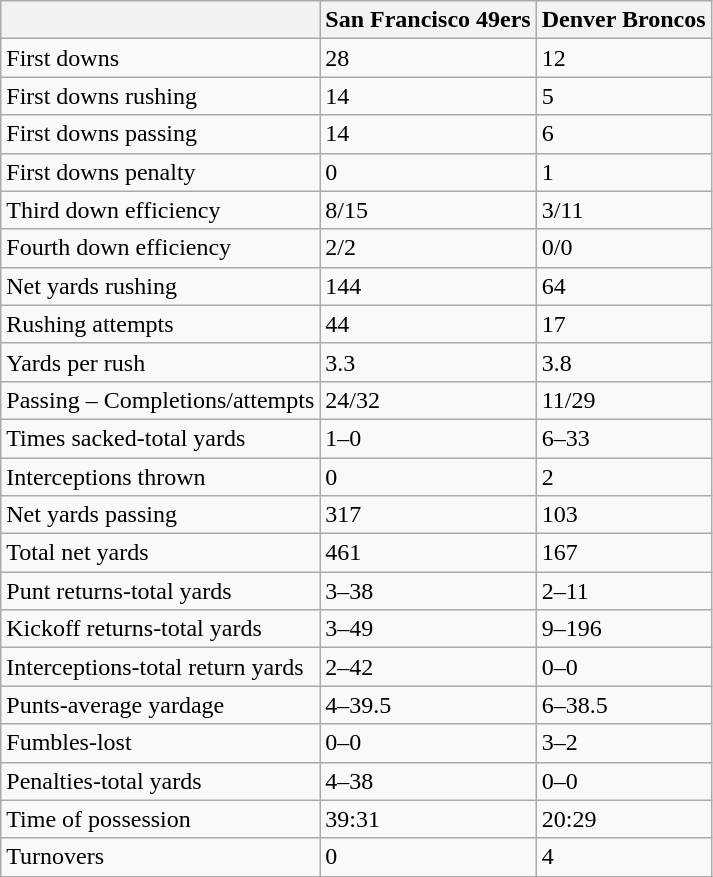<table class="wikitable">
<tr>
<th></th>
<th><strong>San Francisco 49ers</strong></th>
<th><strong>Denver Broncos</strong></th>
</tr>
<tr>
<td>First downs</td>
<td>28</td>
<td>12</td>
</tr>
<tr>
<td>First downs rushing</td>
<td>14</td>
<td>5</td>
</tr>
<tr>
<td>First downs passing</td>
<td>14</td>
<td>6</td>
</tr>
<tr>
<td>First downs penalty</td>
<td>0</td>
<td>1</td>
</tr>
<tr>
<td>Third down efficiency</td>
<td>8/15</td>
<td>3/11</td>
</tr>
<tr>
<td>Fourth down efficiency</td>
<td>2/2</td>
<td>0/0</td>
</tr>
<tr>
<td>Net yards rushing</td>
<td>144</td>
<td>64</td>
</tr>
<tr>
<td>Rushing attempts</td>
<td>44</td>
<td>17</td>
</tr>
<tr>
<td>Yards per rush</td>
<td>3.3</td>
<td>3.8</td>
</tr>
<tr>
<td>Passing – Completions/attempts</td>
<td>24/32</td>
<td>11/29</td>
</tr>
<tr>
<td>Times sacked-total yards</td>
<td>1–0</td>
<td>6–33</td>
</tr>
<tr>
<td>Interceptions thrown</td>
<td>0</td>
<td>2</td>
</tr>
<tr>
<td>Net yards passing</td>
<td>317</td>
<td>103</td>
</tr>
<tr>
<td>Total net yards</td>
<td>461</td>
<td>167</td>
</tr>
<tr>
<td>Punt returns-total yards</td>
<td>3–38</td>
<td>2–11</td>
</tr>
<tr>
<td>Kickoff returns-total yards</td>
<td>3–49</td>
<td>9–196</td>
</tr>
<tr>
<td>Interceptions-total return yards</td>
<td>2–42</td>
<td>0–0</td>
</tr>
<tr>
<td>Punts-average yardage</td>
<td>4–39.5</td>
<td>6–38.5</td>
</tr>
<tr>
<td>Fumbles-lost</td>
<td>0–0</td>
<td>3–2</td>
</tr>
<tr>
<td>Penalties-total yards</td>
<td>4–38</td>
<td>0–0</td>
</tr>
<tr>
<td>Time of possession</td>
<td>39:31</td>
<td>20:29</td>
</tr>
<tr>
<td>Turnovers</td>
<td>0</td>
<td>4</td>
</tr>
<tr>
</tr>
</table>
